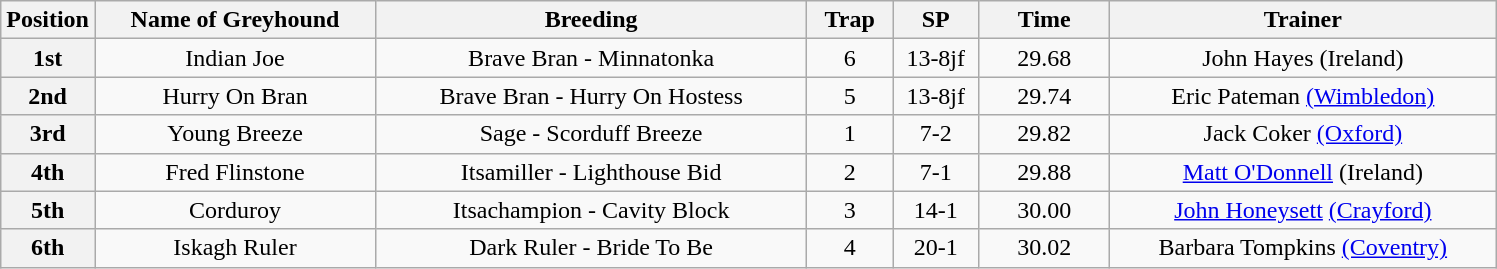<table class="wikitable" style="text-align: center">
<tr>
<th width=50>Position</th>
<th width=180>Name of Greyhound</th>
<th width=280>Breeding</th>
<th width=50>Trap</th>
<th width=50>SP</th>
<th width=80>Time</th>
<th width=250>Trainer</th>
</tr>
<tr>
<th>1st</th>
<td>Indian Joe</td>
<td>Brave Bran - Minnatonka</td>
<td>6</td>
<td>13-8jf</td>
<td>29.68</td>
<td>John Hayes (Ireland)</td>
</tr>
<tr>
<th>2nd</th>
<td>Hurry On Bran</td>
<td>Brave Bran - Hurry On Hostess</td>
<td>5</td>
<td>13-8jf</td>
<td>29.74</td>
<td>Eric Pateman <a href='#'>(Wimbledon)</a></td>
</tr>
<tr>
<th>3rd</th>
<td>Young Breeze</td>
<td>Sage - Scorduff Breeze</td>
<td>1</td>
<td>7-2</td>
<td>29.82</td>
<td>Jack Coker <a href='#'>(Oxford)</a></td>
</tr>
<tr>
<th>4th</th>
<td>Fred Flinstone</td>
<td>Itsamiller - Lighthouse Bid</td>
<td>2</td>
<td>7-1</td>
<td>29.88</td>
<td><a href='#'>Matt O'Donnell</a> (Ireland)</td>
</tr>
<tr>
<th>5th</th>
<td>Corduroy</td>
<td>Itsachampion - Cavity Block</td>
<td>3</td>
<td>14-1</td>
<td>30.00</td>
<td><a href='#'>John Honeysett</a> <a href='#'>(Crayford)</a></td>
</tr>
<tr>
<th>6th</th>
<td>Iskagh Ruler</td>
<td>Dark Ruler - Bride To Be</td>
<td>4</td>
<td>20-1</td>
<td>30.02</td>
<td>Barbara Tompkins <a href='#'>(Coventry)</a></td>
</tr>
</table>
